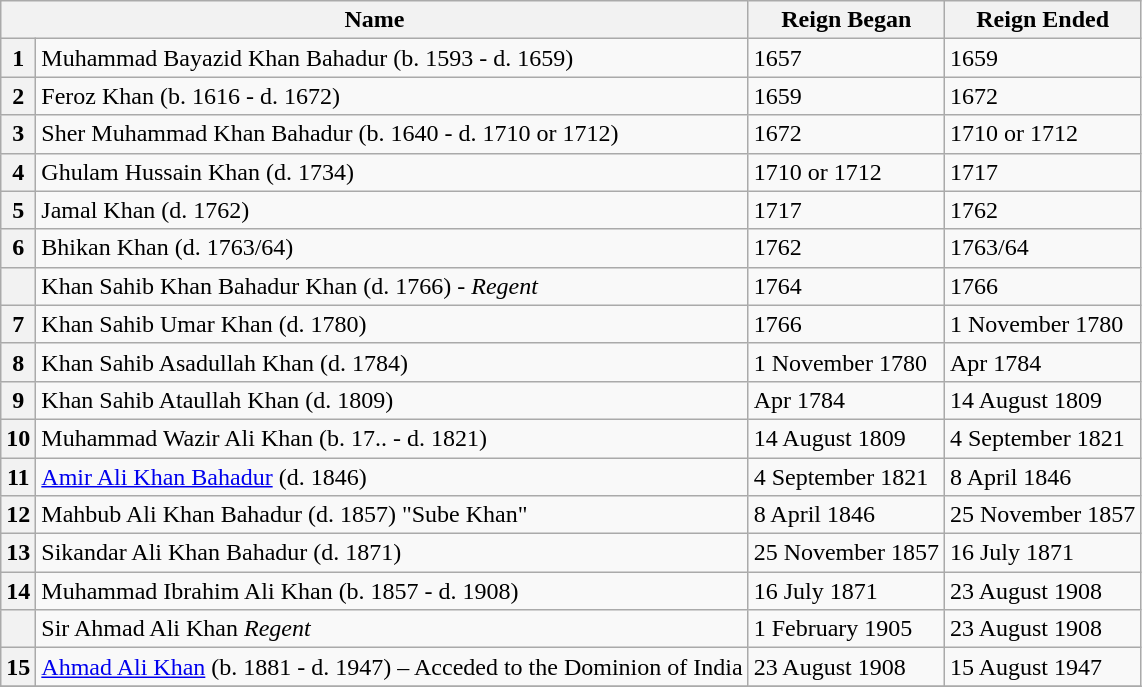<table class="wikitable">
<tr>
<th colspan =2>Name</th>
<th>Reign Began</th>
<th>Reign Ended</th>
</tr>
<tr>
<th>1</th>
<td>Muhammad Bayazid Khan Bahadur (b. 1593 - d. 1659)</td>
<td>1657</td>
<td>1659</td>
</tr>
<tr>
<th>2</th>
<td>Feroz Khan (b. 1616 - d. 1672)</td>
<td>1659</td>
<td>1672</td>
</tr>
<tr>
<th>3</th>
<td>Sher Muhammad Khan Bahadur (b. 1640 - d. 1710 or 1712)</td>
<td>1672</td>
<td>1710 or 1712</td>
</tr>
<tr>
<th>4</th>
<td>Ghulam Hussain Khan (d. 1734)</td>
<td>1710 or 1712</td>
<td>1717</td>
</tr>
<tr>
<th>5</th>
<td>Jamal Khan (d. 1762)</td>
<td>1717</td>
<td>1762</td>
</tr>
<tr>
<th>6</th>
<td>Bhikan Khan (d. 1763/64)</td>
<td>1762</td>
<td>1763/64</td>
</tr>
<tr>
<th></th>
<td>Khan Sahib Khan Bahadur Khan (d. 1766) - <em>Regent</em></td>
<td>1764</td>
<td>1766</td>
</tr>
<tr>
<th>7</th>
<td>Khan Sahib Umar Khan (d. 1780)</td>
<td>1766</td>
<td>1 November 1780</td>
</tr>
<tr>
<th>8</th>
<td>Khan Sahib Asadullah Khan (d. 1784)</td>
<td>1 November 1780</td>
<td>Apr 1784</td>
</tr>
<tr>
<th>9</th>
<td>Khan Sahib Ataullah Khan (d. 1809)</td>
<td>Apr 1784</td>
<td>14 August 1809</td>
</tr>
<tr>
<th>10</th>
<td>Muhammad Wazir Ali Khan (b. 17.. - d. 1821)</td>
<td>14 August 1809</td>
<td>4 September 1821</td>
</tr>
<tr>
<th>11</th>
<td><a href='#'>Amir Ali Khan Bahadur</a> (d. 1846)</td>
<td>4 September 1821</td>
<td>8 April 1846</td>
</tr>
<tr>
<th>12</th>
<td>Mahbub Ali Khan Bahadur (d. 1857)  "Sube Khan"</td>
<td>8 April 1846</td>
<td>25 November 1857</td>
</tr>
<tr>
<th>13</th>
<td>Sikandar Ali Khan Bahadur (d. 1871)</td>
<td>25 November 1857</td>
<td>16 July 1871</td>
</tr>
<tr>
<th>14</th>
<td>Muhammad Ibrahim Ali Khan (b. 1857 - d. 1908)</td>
<td>16 July 1871</td>
<td>23 August 1908</td>
</tr>
<tr>
<th></th>
<td>Sir Ahmad Ali Khan <em>Regent</em></td>
<td>1 February 1905</td>
<td>23 August 1908</td>
</tr>
<tr>
<th>15</th>
<td><a href='#'>Ahmad Ali Khan</a> (b. 1881 - d. 1947) – Acceded to the Dominion of India</td>
<td>23 August 1908</td>
<td>15 August 1947</td>
</tr>
<tr>
</tr>
</table>
